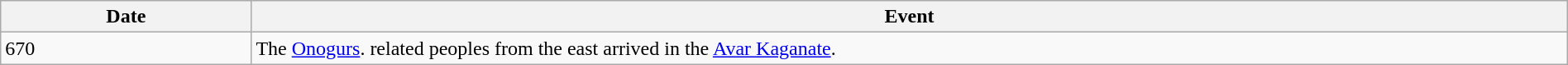<table class="wikitable" width="100%">
<tr>
<th width="16%">Date</th>
<th width="84%">Event</th>
</tr>
<tr>
<td>670</td>
<td>The <a href='#'>Onogurs</a>. related peoples from the east arrived in the <a href='#'>Avar Kaganate</a>.</td>
</tr>
</table>
